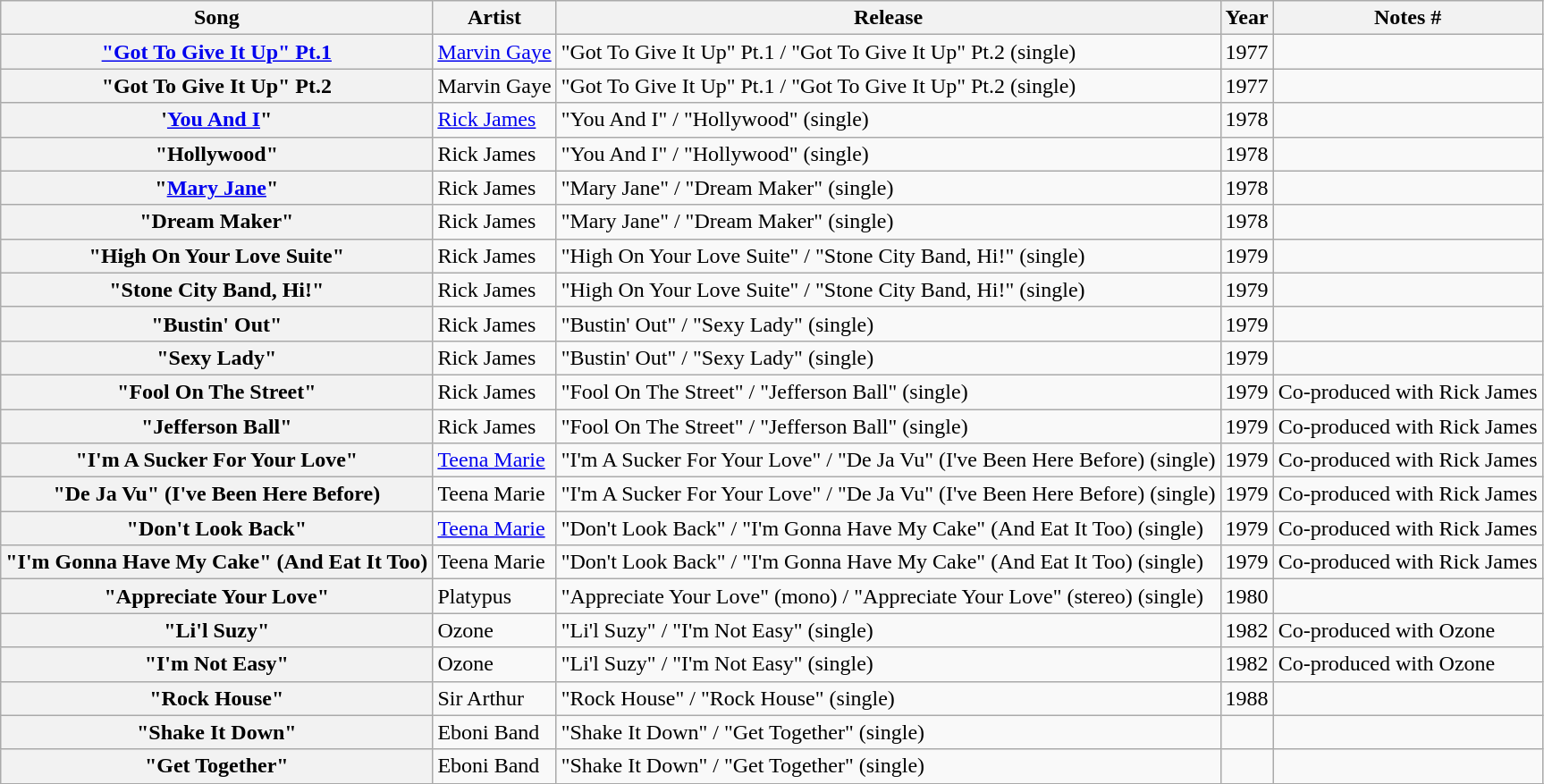<table class="wikitable plainrowheaders sortable">
<tr>
<th scope="col">Song</th>
<th scope="col">Artist</th>
<th scope="col">Release</th>
<th scope="col">Year</th>
<th scope="col" class="unsortable">Notes #</th>
</tr>
<tr>
<th scope="row"><a href='#'>"Got To Give It Up" Pt.1</a></th>
<td><a href='#'>Marvin Gaye</a></td>
<td>"Got To Give It Up" Pt.1 / "Got To Give It Up" Pt.2 (single)</td>
<td>1977</td>
<td></td>
</tr>
<tr>
<th scope="row">"Got To Give It Up" Pt.2</th>
<td>Marvin Gaye</td>
<td>"Got To Give It Up" Pt.1 / "Got To Give It Up" Pt.2 (single)</td>
<td>1977</td>
<td></td>
</tr>
<tr>
<th scope="row">'<a href='#'>You And I</a>"</th>
<td><a href='#'>Rick James</a></td>
<td>"You And I" / "Hollywood" (single)</td>
<td>1978</td>
<td></td>
</tr>
<tr>
<th scope="row">"Hollywood"</th>
<td>Rick James</td>
<td>"You And I" / "Hollywood" (single)</td>
<td>1978</td>
<td></td>
</tr>
<tr>
<th scope="row">"<a href='#'>Mary Jane</a>"</th>
<td>Rick James</td>
<td>"Mary Jane" / "Dream Maker" (single)</td>
<td>1978</td>
<td></td>
</tr>
<tr>
<th scope="row">"Dream Maker"</th>
<td>Rick James</td>
<td>"Mary Jane" / "Dream Maker" (single)</td>
<td>1978</td>
<td></td>
</tr>
<tr>
<th scope="row">"High On Your Love Suite"</th>
<td>Rick James</td>
<td>"High On Your Love Suite" / "Stone City Band, Hi!" (single)</td>
<td>1979</td>
<td></td>
</tr>
<tr>
<th scope="row">"Stone City Band, Hi!"</th>
<td>Rick James</td>
<td>"High On Your Love Suite" / "Stone City Band, Hi!" (single)</td>
<td>1979</td>
<td></td>
</tr>
<tr>
<th scope="row">"Bustin' Out"</th>
<td>Rick James</td>
<td>"Bustin' Out" / "Sexy Lady" (single)</td>
<td>1979</td>
<td></td>
</tr>
<tr>
<th scope="row">"Sexy Lady"</th>
<td>Rick James</td>
<td>"Bustin' Out" / "Sexy Lady" (single)</td>
<td>1979</td>
<td></td>
</tr>
<tr>
<th scope="row">"Fool On The Street"</th>
<td>Rick James</td>
<td>"Fool On The Street" / "Jefferson Ball" (single)</td>
<td>1979</td>
<td>Co-produced with Rick James</td>
</tr>
<tr>
<th scope="row">"Jefferson Ball"</th>
<td>Rick James</td>
<td>"Fool On The Street" / "Jefferson Ball" (single)</td>
<td>1979</td>
<td>Co-produced with Rick James</td>
</tr>
<tr>
<th scope="row">"I'm A Sucker For Your Love"</th>
<td><a href='#'>Teena Marie</a></td>
<td>"I'm A Sucker For Your Love" / "De Ja Vu" (I've Been Here Before) (single)</td>
<td>1979</td>
<td>Co-produced with Rick James</td>
</tr>
<tr>
<th scope="row">"De Ja Vu" (I've Been Here Before)</th>
<td>Teena Marie</td>
<td>"I'm A Sucker For Your Love" / "De Ja Vu" (I've Been Here Before) (single)</td>
<td>1979</td>
<td>Co-produced with Rick James</td>
</tr>
<tr>
<th scope="row">"Don't Look Back"</th>
<td><a href='#'>Teena Marie</a></td>
<td>"Don't Look Back" / "I'm Gonna Have My Cake" (And Eat It Too) (single)</td>
<td>1979</td>
<td>Co-produced with Rick James</td>
</tr>
<tr>
<th scope="row">"I'm Gonna Have My Cake" (And Eat It Too)</th>
<td>Teena Marie</td>
<td>"Don't Look Back" / "I'm Gonna Have My Cake" (And Eat It Too) (single)</td>
<td>1979</td>
<td>Co-produced with Rick James</td>
</tr>
<tr>
<th scope="row">"Appreciate Your Love"</th>
<td>Platypus</td>
<td>"Appreciate Your Love" (mono) / "Appreciate Your Love" (stereo) (single)</td>
<td>1980</td>
<td></td>
</tr>
<tr>
<th scope="row">"Li'l Suzy"</th>
<td>Ozone</td>
<td>"Li'l Suzy" / "I'm Not Easy" (single)</td>
<td>1982</td>
<td>Co-produced with Ozone</td>
</tr>
<tr>
<th scope="row">"I'm Not Easy"</th>
<td>Ozone</td>
<td>"Li'l Suzy" / "I'm Not Easy" (single)</td>
<td>1982</td>
<td>Co-produced with Ozone</td>
</tr>
<tr>
<th scope="row">"Rock House"</th>
<td>Sir Arthur</td>
<td>"Rock House" / "Rock House" (single)</td>
<td>1988</td>
<td></td>
</tr>
<tr>
<th scope="row">"Shake It Down"</th>
<td>Eboni Band</td>
<td>"Shake It Down" / "Get Together" (single)</td>
<td></td>
<td></td>
</tr>
<tr>
<th scope="row">"Get Together"</th>
<td>Eboni Band</td>
<td>"Shake It Down" / "Get Together" (single)</td>
<td></td>
<td></td>
</tr>
<tr>
</tr>
</table>
